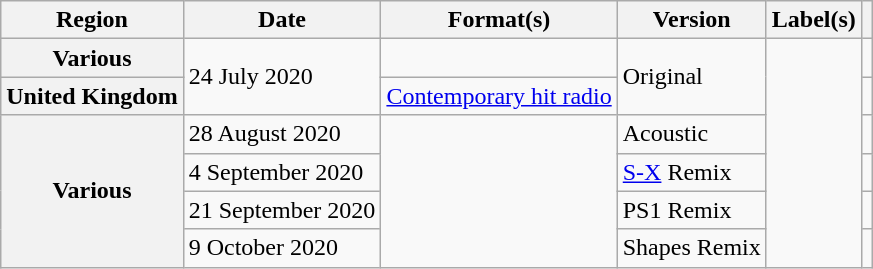<table class="wikitable plainrowheaders">
<tr>
<th scope="col">Region</th>
<th scope="col">Date</th>
<th scope="col">Format(s)</th>
<th scope="col">Version</th>
<th scope="col">Label(s)</th>
<th scope="col"></th>
</tr>
<tr>
<th scope="row">Various</th>
<td rowspan="2">24 July 2020</td>
<td></td>
<td rowspan="2">Original</td>
<td rowspan="6"></td>
<td style="text-align:center;"></td>
</tr>
<tr>
<th scope="row">United Kingdom</th>
<td><a href='#'>Contemporary hit radio</a></td>
<td style="text-align:center;"></td>
</tr>
<tr>
<th rowspan="4" scope="row">Various</th>
<td>28 August 2020</td>
<td rowspan="4"></td>
<td>Acoustic</td>
<td style="text-align:center;"></td>
</tr>
<tr>
<td>4 September 2020</td>
<td><a href='#'>S-X</a> Remix</td>
<td style="text-align:center;"></td>
</tr>
<tr>
<td>21 September 2020</td>
<td>PS1 Remix</td>
<td style="text-align:center;"></td>
</tr>
<tr>
<td>9 October 2020</td>
<td>Shapes Remix</td>
<td style="text-align:center;"></td>
</tr>
</table>
